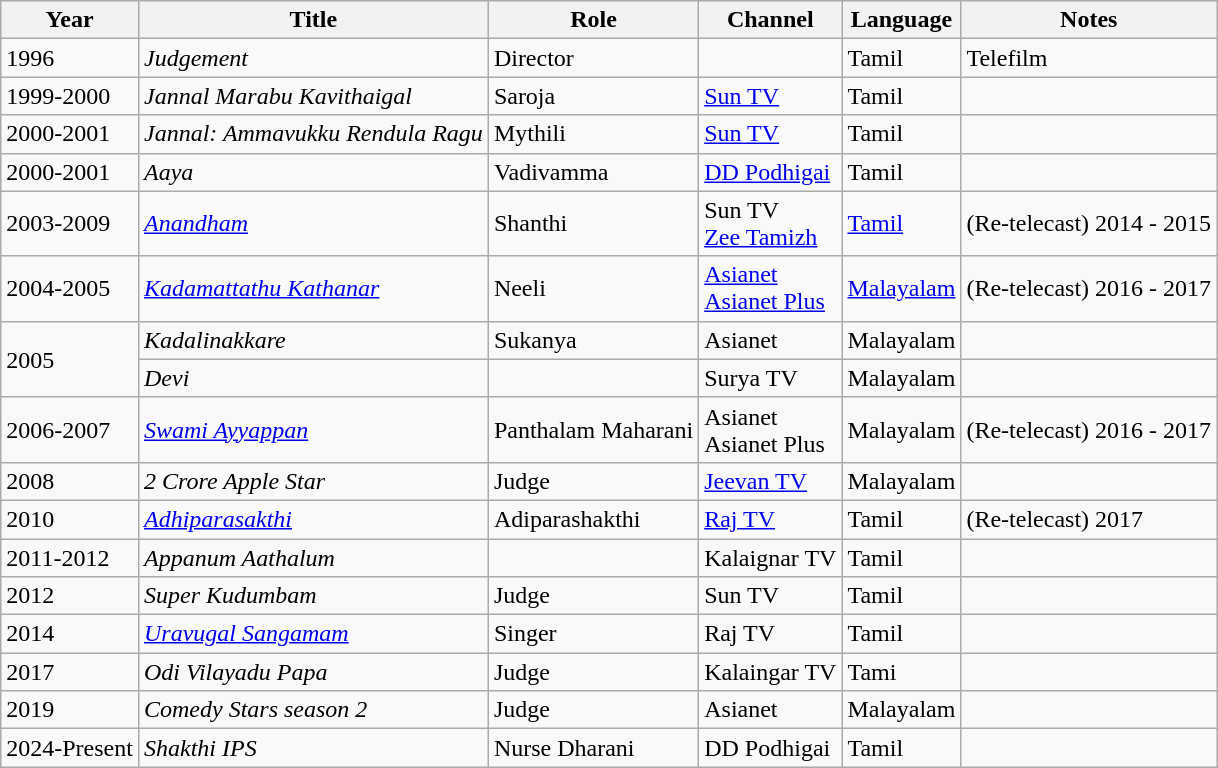<table class="wikitable sortable">
<tr>
<th>Year</th>
<th>Title</th>
<th>Role</th>
<th>Channel</th>
<th>Language</th>
<th>Notes</th>
</tr>
<tr>
<td>1996</td>
<td><em>Judgement</em></td>
<td>Director</td>
<td></td>
<td>Tamil</td>
<td>Telefilm</td>
</tr>
<tr>
<td>1999-2000</td>
<td><em>Jannal Marabu Kavithaigal</em></td>
<td>Saroja</td>
<td><a href='#'>Sun TV</a></td>
<td>Tamil</td>
<td></td>
</tr>
<tr>
<td>2000-2001</td>
<td><em>Jannal: Ammavukku Rendula Ragu</em></td>
<td>Mythili</td>
<td><a href='#'>Sun TV</a></td>
<td>Tamil</td>
<td></td>
</tr>
<tr>
<td>2000-2001</td>
<td><em>Aaya</em></td>
<td>Vadivamma</td>
<td><a href='#'>DD Podhigai</a></td>
<td>Tamil</td>
<td></td>
</tr>
<tr>
<td>2003-2009</td>
<td><em><a href='#'>Anandham</a></em></td>
<td>Shanthi</td>
<td>Sun TV<br><a href='#'>Zee Tamizh</a></td>
<td><a href='#'>Tamil</a></td>
<td>(Re-telecast) 2014 - 2015</td>
</tr>
<tr>
<td>2004-2005</td>
<td><em><a href='#'>Kadamattathu Kathanar</a></em></td>
<td>Neeli</td>
<td><a href='#'>Asianet</a><br><a href='#'>Asianet Plus</a></td>
<td><a href='#'>Malayalam</a></td>
<td>(Re-telecast) 2016 - 2017</td>
</tr>
<tr>
<td rowspan="2">2005</td>
<td><em>Kadalinakkare</em></td>
<td>Sukanya</td>
<td>Asianet</td>
<td>Malayalam</td>
<td></td>
</tr>
<tr>
<td><em>Devi</em></td>
<td></td>
<td>Surya TV</td>
<td>Malayalam</td>
<td></td>
</tr>
<tr>
<td>2006-2007</td>
<td><em><a href='#'>Swami Ayyappan</a></em></td>
<td>Panthalam Maharani</td>
<td>Asianet<br>Asianet Plus</td>
<td>Malayalam</td>
<td>(Re-telecast) 2016 - 2017</td>
</tr>
<tr>
<td>2008</td>
<td><em>2 Crore Apple Star</em></td>
<td>Judge</td>
<td><a href='#'>Jeevan TV</a></td>
<td>Malayalam</td>
<td></td>
</tr>
<tr>
<td>2010</td>
<td><em><a href='#'>Adhiparasakthi</a></em></td>
<td>Adiparashakthi</td>
<td><a href='#'>Raj TV</a></td>
<td>Tamil</td>
<td>(Re-telecast) 2017</td>
</tr>
<tr>
<td>2011-2012</td>
<td><em>Appanum Aathalum</em></td>
<td></td>
<td>Kalaignar TV</td>
<td>Tamil</td>
<td></td>
</tr>
<tr>
<td>2012</td>
<td><em>Super Kudumbam</em></td>
<td>Judge</td>
<td>Sun TV</td>
<td>Tamil</td>
<td></td>
</tr>
<tr>
<td>2014</td>
<td><em><a href='#'>Uravugal Sangamam</a></em></td>
<td>Singer</td>
<td>Raj TV</td>
<td>Tamil</td>
<td></td>
</tr>
<tr>
<td>2017</td>
<td><em>Odi Vilayadu Papa</em></td>
<td>Judge</td>
<td>Kalaingar TV</td>
<td>Tami</td>
<td></td>
</tr>
<tr>
<td>2019</td>
<td><em>Comedy Stars season 2</em></td>
<td>Judge</td>
<td>Asianet</td>
<td>Malayalam</td>
<td></td>
</tr>
<tr>
<td>2024-Present</td>
<td><em>Shakthi IPS</em></td>
<td>Nurse Dharani</td>
<td>DD Podhigai</td>
<td>Tamil</td>
<td></td>
</tr>
</table>
